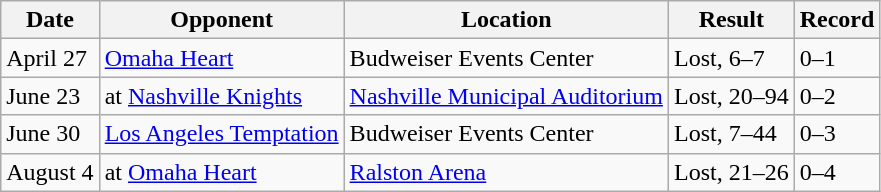<table class="wikitable">
<tr>
<th>Date</th>
<th>Opponent</th>
<th>Location</th>
<th>Result</th>
<th>Record</th>
</tr>
<tr>
<td>April 27</td>
<td><a href='#'>Omaha Heart</a></td>
<td>Budweiser Events Center</td>
<td>Lost, 6–7</td>
<td>0–1</td>
</tr>
<tr>
<td>June 23</td>
<td>at <a href='#'>Nashville Knights</a></td>
<td><a href='#'>Nashville Municipal Auditorium</a></td>
<td>Lost, 20–94</td>
<td>0–2</td>
</tr>
<tr>
<td>June 30</td>
<td><a href='#'>Los Angeles Temptation</a></td>
<td>Budweiser Events Center</td>
<td>Lost, 7–44</td>
<td>0–3</td>
</tr>
<tr>
<td>August 4</td>
<td>at <a href='#'>Omaha Heart</a></td>
<td><a href='#'>Ralston Arena</a></td>
<td>Lost, 21–26</td>
<td>0–4</td>
</tr>
</table>
